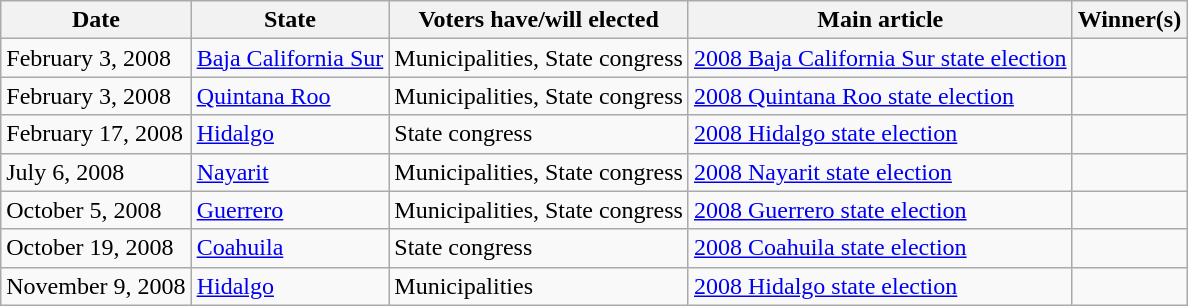<table class="wikitable">
<tr>
<th>Date</th>
<th>State</th>
<th>Voters have/will elected</th>
<th>Main article</th>
<th>Winner(s)</th>
</tr>
<tr>
<td>February 3, 2008</td>
<td><a href='#'>Baja California Sur</a></td>
<td>Municipalities, State congress</td>
<td><a href='#'>2008 Baja California Sur state election</a></td>
<td></td>
</tr>
<tr>
<td>February 3, 2008</td>
<td><a href='#'>Quintana Roo</a></td>
<td>Municipalities, State congress</td>
<td><a href='#'>2008 Quintana Roo state election</a></td>
<td></td>
</tr>
<tr>
<td>February 17, 2008</td>
<td><a href='#'>Hidalgo</a></td>
<td>State congress</td>
<td><a href='#'>2008 Hidalgo state election</a></td>
<td></td>
</tr>
<tr>
<td>July 6, 2008</td>
<td><a href='#'>Nayarit</a></td>
<td>Municipalities, State congress</td>
<td><a href='#'>2008 Nayarit state election</a></td>
<td></td>
</tr>
<tr>
<td>October 5, 2008</td>
<td><a href='#'>Guerrero</a></td>
<td>Municipalities, State congress</td>
<td><a href='#'>2008 Guerrero state election</a></td>
<td></td>
</tr>
<tr>
<td>October 19, 2008</td>
<td><a href='#'>Coahuila</a></td>
<td>State congress</td>
<td><a href='#'>2008 Coahuila state election</a></td>
<td></td>
</tr>
<tr>
<td>November 9, 2008</td>
<td><a href='#'>Hidalgo</a></td>
<td>Municipalities</td>
<td><a href='#'>2008 Hidalgo state election</a></td>
<td></td>
</tr>
</table>
